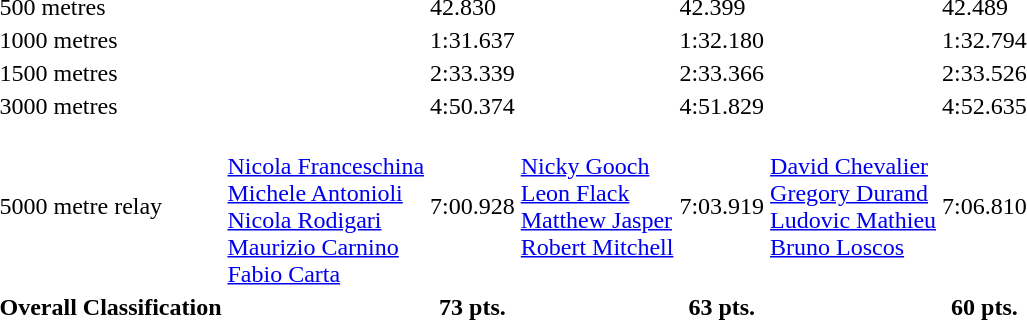<table>
<tr>
<td>500 metres</td>
<td></td>
<td>42.830</td>
<td></td>
<td>42.399</td>
<td></td>
<td>42.489</td>
</tr>
<tr>
<td>1000 metres</td>
<td></td>
<td>1:31.637</td>
<td></td>
<td>1:32.180</td>
<td></td>
<td>1:32.794</td>
</tr>
<tr>
<td>1500 metres</td>
<td></td>
<td>2:33.339</td>
<td></td>
<td>2:33.366</td>
<td></td>
<td>2:33.526</td>
</tr>
<tr>
<td>3000 metres</td>
<td></td>
<td>4:50.374</td>
<td></td>
<td>4:51.829</td>
<td></td>
<td>4:52.635</td>
</tr>
<tr>
<td>5000 metre relay</td>
<td valign=top><br><a href='#'>Nicola Franceschina</a><br><a href='#'>Michele Antonioli</a><br><a href='#'>Nicola Rodigari</a><br><a href='#'>Maurizio Carnino</a><br><a href='#'>Fabio Carta</a></td>
<td>7:00.928</td>
<td valign=top><br><a href='#'>Nicky Gooch</a><br><a href='#'>Leon Flack</a><br><a href='#'>Matthew Jasper</a><br><a href='#'>Robert Mitchell</a></td>
<td>7:03.919</td>
<td valign=top><br><a href='#'>David Chevalier</a><br><a href='#'>Gregory Durand</a><br><a href='#'>Ludovic Mathieu</a><br><a href='#'>Bruno Loscos</a></td>
<td>7:06.810</td>
</tr>
<tr>
<th>Overall Classification</th>
<th></th>
<th>73 pts.</th>
<th></th>
<th>63 pts.</th>
<th></th>
<th>60 pts.</th>
</tr>
</table>
